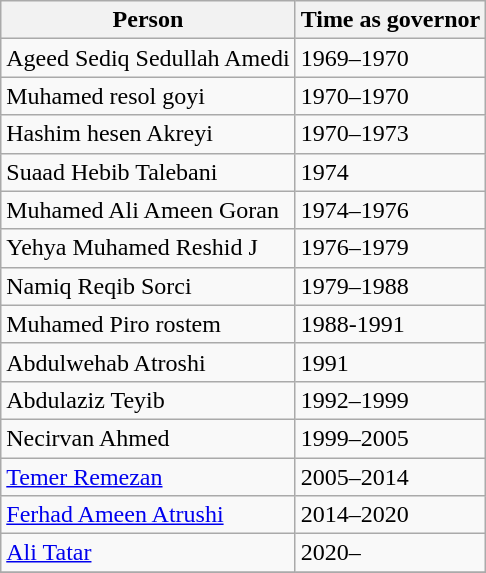<table class="wikitable">
<tr>
<th>Person</th>
<th>Time as governor</th>
</tr>
<tr>
<td>Ageed Sediq Sedullah Amedi</td>
<td>1969–1970</td>
</tr>
<tr>
<td>Muhamed resol goyi</td>
<td>1970–1970</td>
</tr>
<tr>
<td>Hashim hesen Akreyi</td>
<td>1970–1973</td>
</tr>
<tr>
<td>Suaad Hebib Talebani</td>
<td>1974</td>
</tr>
<tr>
<td>Muhamed Ali Ameen Goran</td>
<td>1974–1976</td>
</tr>
<tr>
<td>Yehya Muhamed Reshid J</td>
<td>1976–1979</td>
</tr>
<tr>
<td>Namiq Reqib Sorci</td>
<td>1979–1988</td>
</tr>
<tr>
<td>Muhamed Piro rostem</td>
<td>1988-1991</td>
</tr>
<tr>
<td>Abdulwehab Atroshi</td>
<td>1991</td>
</tr>
<tr>
<td>Abdulaziz Teyib</td>
<td>1992–1999</td>
</tr>
<tr>
<td>Necirvan Ahmed</td>
<td>1999–2005</td>
</tr>
<tr>
<td><a href='#'>Temer Remezan</a></td>
<td>2005–2014</td>
</tr>
<tr>
<td><a href='#'>Ferhad Ameen Atrushi</a></td>
<td>2014–2020</td>
</tr>
<tr>
<td><a href='#'>Ali Tatar</a></td>
<td>2020–</td>
</tr>
<tr>
</tr>
</table>
